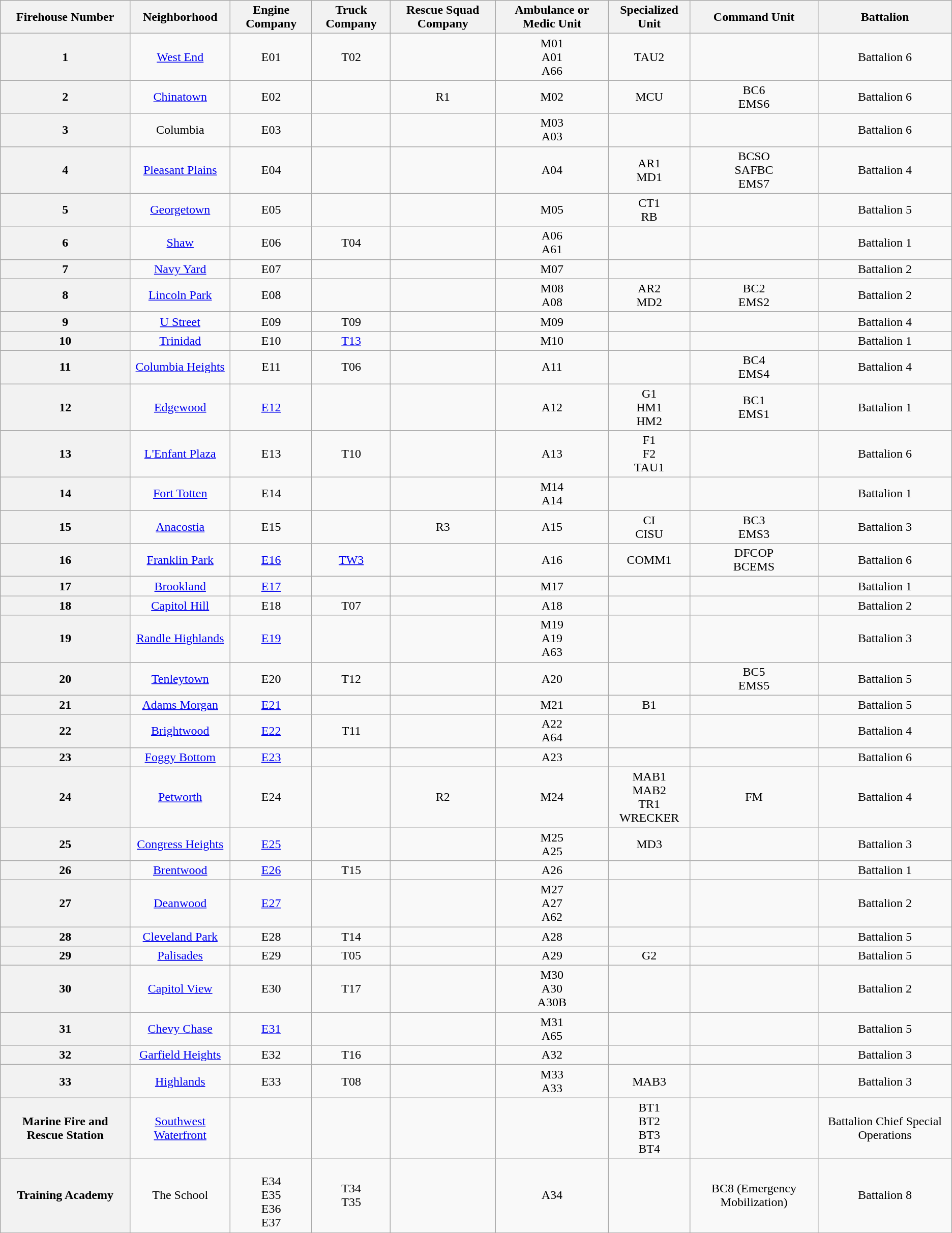<table class="wikitable sortable" style="text-align:center;">
<tr>
<th>Firehouse Number</th>
<th>Neighborhood</th>
<th>Engine Company</th>
<th>Truck Company</th>
<th>Rescue Squad Company</th>
<th>Ambulance or Medic Unit</th>
<th>Specialized Unit</th>
<th>Command Unit</th>
<th>Battalion</th>
</tr>
<tr>
<th>1</th>
<td><a href='#'>West End</a></td>
<td>E01</td>
<td>T02</td>
<td></td>
<td>M01<br>A01<br>A66</td>
<td>TAU2</td>
<td></td>
<td>Battalion 6</td>
</tr>
<tr>
<th>2</th>
<td><a href='#'>Chinatown</a></td>
<td>E02</td>
<td></td>
<td>R1</td>
<td>M02</td>
<td>MCU</td>
<td>BC6<br>EMS6</td>
<td>Battalion 6</td>
</tr>
<tr>
<th>3</th>
<td>Columbia</td>
<td>E03</td>
<td></td>
<td></td>
<td>M03<br>A03</td>
<td></td>
<td></td>
<td>Battalion 6</td>
</tr>
<tr>
<th>4</th>
<td><a href='#'>Pleasant Plains</a></td>
<td>E04</td>
<td></td>
<td></td>
<td>A04</td>
<td>AR1<br>MD1</td>
<td>BCSO<br>SAFBC<br>EMS7</td>
<td>Battalion 4</td>
</tr>
<tr>
<th>5</th>
<td><a href='#'>Georgetown</a></td>
<td>E05</td>
<td></td>
<td></td>
<td>M05</td>
<td>CT1<br>RB</td>
<td></td>
<td>Battalion 5</td>
</tr>
<tr>
<th>6</th>
<td><a href='#'>Shaw</a></td>
<td>E06</td>
<td>T04</td>
<td></td>
<td>A06<br>A61</td>
<td></td>
<td></td>
<td>Battalion 1</td>
</tr>
<tr>
<th>7</th>
<td><a href='#'>Navy Yard</a></td>
<td>E07</td>
<td></td>
<td></td>
<td>M07</td>
<td></td>
<td></td>
<td>Battalion 2</td>
</tr>
<tr>
<th>8</th>
<td><a href='#'>Lincoln Park</a></td>
<td>E08</td>
<td></td>
<td></td>
<td>M08<br>A08</td>
<td>AR2<br>MD2</td>
<td>BC2<br>EMS2</td>
<td>Battalion 2</td>
</tr>
<tr>
<th>9</th>
<td><a href='#'>U Street</a></td>
<td>E09</td>
<td>T09</td>
<td></td>
<td>M09</td>
<td></td>
<td></td>
<td>Battalion 4</td>
</tr>
<tr>
<th>10</th>
<td><a href='#'>Trinidad</a></td>
<td>E10</td>
<td><a href='#'>T13</a></td>
<td></td>
<td>M10</td>
<td></td>
<td></td>
<td>Battalion 1</td>
</tr>
<tr>
<th>11</th>
<td><a href='#'>Columbia Heights</a></td>
<td>E11</td>
<td>T06</td>
<td></td>
<td>A11</td>
<td></td>
<td>BC4<br>EMS4</td>
<td>Battalion 4</td>
</tr>
<tr>
<th>12 </th>
<td><a href='#'>Edgewood</a></td>
<td><a href='#'>E12</a></td>
<td></td>
<td></td>
<td>A12</td>
<td>G1<br>HM1<br>HM2</td>
<td>BC1<br>EMS1</td>
<td>Battalion 1</td>
</tr>
<tr>
<th>13</th>
<td><a href='#'>L'Enfant Plaza</a></td>
<td>E13</td>
<td>T10</td>
<td></td>
<td>A13</td>
<td>F1<br>F2<br>TAU1</td>
<td></td>
<td>Battalion 6</td>
</tr>
<tr>
<th>14</th>
<td><a href='#'>Fort Totten</a></td>
<td>E14</td>
<td></td>
<td></td>
<td>M14<br>A14</td>
<td></td>
<td></td>
<td>Battalion 1</td>
</tr>
<tr>
<th>15</th>
<td><a href='#'>Anacostia</a></td>
<td>E15</td>
<td></td>
<td>R3</td>
<td>A15</td>
<td>CI<br>CISU</td>
<td>BC3<br>EMS3</td>
<td>Battalion 3</td>
</tr>
<tr>
<th>16</th>
<td><a href='#'>Franklin Park</a></td>
<td><a href='#'>E16</a></td>
<td><a href='#'>TW3</a></td>
<td></td>
<td>A16</td>
<td>COMM1</td>
<td>DFCOP<br>BCEMS</td>
<td>Battalion 6</td>
</tr>
<tr>
<th>17 </th>
<td><a href='#'>Brookland</a></td>
<td><a href='#'>E17</a></td>
<td></td>
<td></td>
<td>M17</td>
<td></td>
<td></td>
<td>Battalion 1</td>
</tr>
<tr>
<th>18 </th>
<td><a href='#'>Capitol Hill</a></td>
<td>E18</td>
<td>T07</td>
<td></td>
<td>A18</td>
<td></td>
<td></td>
<td>Battalion 2</td>
</tr>
<tr>
<th>19</th>
<td><a href='#'>Randle Highlands</a></td>
<td><a href='#'>E19</a></td>
<td></td>
<td></td>
<td>M19<br>A19<br>A63</td>
<td></td>
<td></td>
<td>Battalion 3</td>
</tr>
<tr>
<th>20</th>
<td><a href='#'>Tenleytown</a></td>
<td>E20</td>
<td>T12</td>
<td></td>
<td>A20</td>
<td></td>
<td>BC5<br>EMS5</td>
<td>Battalion 5</td>
</tr>
<tr>
<th>21</th>
<td><a href='#'>Adams Morgan</a></td>
<td><a href='#'>E21</a></td>
<td></td>
<td></td>
<td>M21</td>
<td>B1</td>
<td></td>
<td>Battalion 5</td>
</tr>
<tr>
<th>22</th>
<td><a href='#'>Brightwood</a></td>
<td><a href='#'>E22</a></td>
<td>T11</td>
<td></td>
<td>A22<br>A64</td>
<td></td>
<td></td>
<td>Battalion 4</td>
</tr>
<tr>
<th>23</th>
<td><a href='#'>Foggy Bottom</a></td>
<td><a href='#'>E23</a></td>
<td></td>
<td></td>
<td>A23</td>
<td></td>
<td></td>
<td>Battalion 6</td>
</tr>
<tr>
<th>24</th>
<td><a href='#'>Petworth</a></td>
<td>E24</td>
<td></td>
<td>R2</td>
<td>M24</td>
<td>MAB1<br>MAB2<br>TR1<br>WRECKER</td>
<td>FM</td>
<td>Battalion 4</td>
</tr>
<tr>
<th>25 </th>
<td><a href='#'>Congress Heights</a></td>
<td><a href='#'>E25</a></td>
<td></td>
<td></td>
<td>M25<br>A25</td>
<td>MD3</td>
<td></td>
<td>Battalion 3</td>
</tr>
<tr>
<th>26</th>
<td><a href='#'>Brentwood</a></td>
<td><a href='#'>E26</a></td>
<td>T15</td>
<td></td>
<td>A26</td>
<td></td>
<td></td>
<td>Battalion 1</td>
</tr>
<tr>
<th>27</th>
<td><a href='#'>Deanwood</a></td>
<td><a href='#'>E27</a></td>
<td></td>
<td></td>
<td>M27<br>A27<br>A62</td>
<td></td>
<td></td>
<td Battalion 2>Battalion 2</td>
</tr>
<tr>
<th>28</th>
<td><a href='#'>Cleveland Park</a></td>
<td>E28</td>
<td>T14</td>
<td></td>
<td>A28</td>
<td></td>
<td></td>
<td>Battalion 5</td>
</tr>
<tr>
<th>29</th>
<td><a href='#'>Palisades</a></td>
<td>E29</td>
<td>T05</td>
<td></td>
<td>A29</td>
<td>G2</td>
<td></td>
<td>Battalion 5</td>
</tr>
<tr>
<th>30</th>
<td><a href='#'>Capitol View</a></td>
<td>E30</td>
<td>T17</td>
<td></td>
<td>M30<br>A30<br>A30B</td>
<td></td>
<td></td>
<td>Battalion 2</td>
</tr>
<tr>
<th>31</th>
<td><a href='#'>Chevy Chase</a></td>
<td><a href='#'>E31</a></td>
<td></td>
<td></td>
<td>M31<br>A65</td>
<td></td>
<td></td>
<td>Battalion 5</td>
</tr>
<tr>
<th>32</th>
<td><a href='#'>Garfield Heights</a></td>
<td>E32</td>
<td>T16</td>
<td></td>
<td>A32</td>
<td></td>
<td></td>
<td>Battalion 3</td>
</tr>
<tr>
<th>33</th>
<td><a href='#'>Highlands</a></td>
<td>E33</td>
<td>T08</td>
<td></td>
<td>M33<br>A33</td>
<td>MAB3</td>
<td></td>
<td>Battalion 3</td>
</tr>
<tr>
<th>Marine Fire and Rescue Station</th>
<td><a href='#'>Southwest Waterfront</a></td>
<td></td>
<td></td>
<td></td>
<td></td>
<td>BT1<br>BT2<br>BT3<br>BT4</td>
<td></td>
<td>Battalion Chief Special Operations</td>
</tr>
<tr>
<th>Training Academy</th>
<td>The School</td>
<td><br>E34<br>E35<br>E36<br>E37</td>
<td>T34<br>T35</td>
<td></td>
<td>A34</td>
<td></td>
<td>BC8 (Emergency Mobilization)</td>
<td>Battalion 8</td>
</tr>
<tr>
</tr>
</table>
